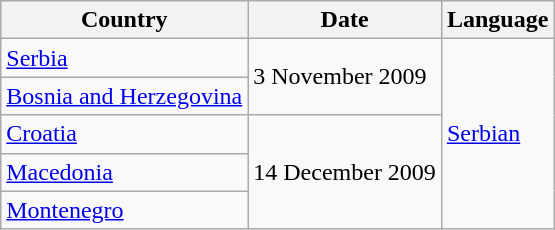<table class="wikitable">
<tr>
<th>Country</th>
<th>Date</th>
<th>Language</th>
</tr>
<tr>
<td><a href='#'>Serbia</a></td>
<td rowspan="2">3 November 2009</td>
<td rowspan="5"><a href='#'>Serbian</a></td>
</tr>
<tr>
<td><a href='#'>Bosnia and Herzegovina</a></td>
</tr>
<tr>
<td><a href='#'>Croatia</a></td>
<td rowspan="3">14 December 2009</td>
</tr>
<tr>
<td><a href='#'>Macedonia</a></td>
</tr>
<tr>
<td><a href='#'>Montenegro</a></td>
</tr>
</table>
